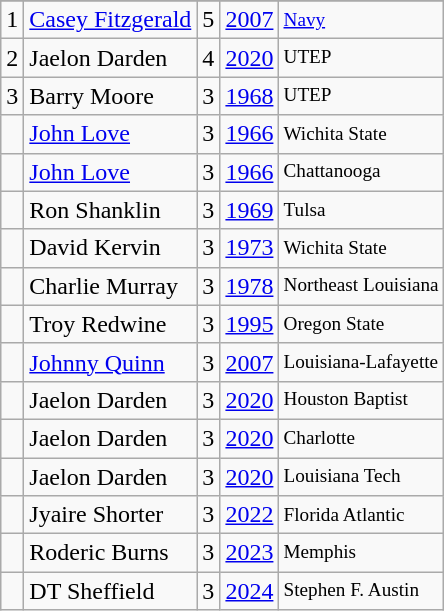<table class="wikitable">
<tr>
</tr>
<tr>
<td>1</td>
<td><a href='#'>Casey Fitzgerald</a></td>
<td>5</td>
<td><a href='#'>2007</a></td>
<td style="font-size:80%;"><a href='#'>Navy</a></td>
</tr>
<tr>
<td>2</td>
<td>Jaelon Darden</td>
<td>4</td>
<td><a href='#'>2020</a></td>
<td style="font-size:80%;">UTEP</td>
</tr>
<tr>
<td>3</td>
<td>Barry Moore</td>
<td>3</td>
<td><a href='#'>1968</a></td>
<td style="font-size:80%;">UTEP</td>
</tr>
<tr>
<td></td>
<td><a href='#'>John Love</a></td>
<td>3</td>
<td><a href='#'>1966</a></td>
<td style="font-size:80%;">Wichita State</td>
</tr>
<tr>
<td></td>
<td><a href='#'>John Love</a></td>
<td>3</td>
<td><a href='#'>1966</a></td>
<td style="font-size:80%;">Chattanooga</td>
</tr>
<tr>
<td></td>
<td>Ron Shanklin</td>
<td>3</td>
<td><a href='#'>1969</a></td>
<td style="font-size:80%;">Tulsa</td>
</tr>
<tr>
<td></td>
<td>David Kervin</td>
<td>3</td>
<td><a href='#'>1973</a></td>
<td style="font-size:80%;">Wichita State</td>
</tr>
<tr>
<td></td>
<td>Charlie Murray</td>
<td>3</td>
<td><a href='#'>1978</a></td>
<td style="font-size:80%;">Northeast Louisiana</td>
</tr>
<tr>
<td></td>
<td>Troy Redwine</td>
<td>3</td>
<td><a href='#'>1995</a></td>
<td style="font-size:80%;">Oregon State</td>
</tr>
<tr>
<td></td>
<td><a href='#'>Johnny Quinn</a></td>
<td>3</td>
<td><a href='#'>2007</a></td>
<td style="font-size:80%;">Louisiana-Lafayette</td>
</tr>
<tr>
<td></td>
<td>Jaelon Darden</td>
<td>3</td>
<td><a href='#'>2020</a></td>
<td style="font-size:80%;">Houston Baptist</td>
</tr>
<tr>
<td></td>
<td>Jaelon Darden</td>
<td>3</td>
<td><a href='#'>2020</a></td>
<td style="font-size:80%;">Charlotte</td>
</tr>
<tr>
<td></td>
<td>Jaelon Darden</td>
<td>3</td>
<td><a href='#'>2020</a></td>
<td style="font-size:80%;">Louisiana Tech</td>
</tr>
<tr>
<td></td>
<td>Jyaire Shorter</td>
<td>3</td>
<td><a href='#'>2022</a></td>
<td style="font-size:80%;">Florida Atlantic</td>
</tr>
<tr>
<td></td>
<td>Roderic Burns</td>
<td>3</td>
<td><a href='#'>2023</a></td>
<td style="font-size:80%;">Memphis</td>
</tr>
<tr>
<td></td>
<td>DT Sheffield</td>
<td>3</td>
<td><a href='#'>2024</a></td>
<td style="font-size:80%;">Stephen F. Austin</td>
</tr>
</table>
